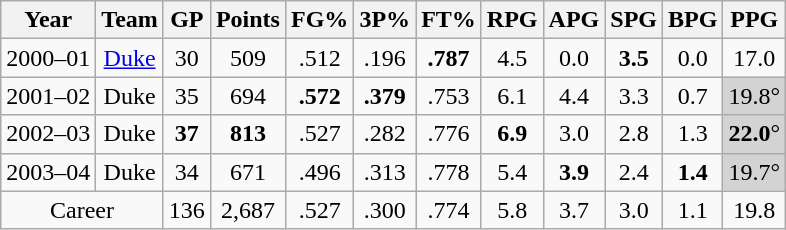<table class="wikitable" style="text-align:center">
<tr>
<th>Year</th>
<th>Team</th>
<th>GP</th>
<th>Points</th>
<th>FG%</th>
<th>3P%</th>
<th>FT%</th>
<th>RPG</th>
<th>APG</th>
<th>SPG</th>
<th>BPG</th>
<th>PPG</th>
</tr>
<tr>
<td>2000–01</td>
<td><a href='#'>Duke</a></td>
<td>30</td>
<td>509</td>
<td>.512</td>
<td>.196</td>
<td><strong>.787</strong></td>
<td>4.5</td>
<td>0.0</td>
<td><strong>3.5</strong></td>
<td>0.0</td>
<td>17.0</td>
</tr>
<tr>
<td>2001–02</td>
<td>Duke</td>
<td>35</td>
<td>694</td>
<td><strong>.572</strong></td>
<td><strong>.379</strong></td>
<td>.753</td>
<td>6.1</td>
<td>4.4</td>
<td>3.3</td>
<td>0.7</td>
<td style="background:#D3D3D3">19.8°</td>
</tr>
<tr>
<td>2002–03</td>
<td>Duke</td>
<td><strong>37</strong></td>
<td><strong>813</strong></td>
<td>.527</td>
<td>.282</td>
<td>.776</td>
<td><strong>6.9</strong></td>
<td>3.0</td>
<td>2.8</td>
<td>1.3</td>
<td style="background:#D3D3D3"><strong>22.0</strong>°</td>
</tr>
<tr>
<td>2003–04</td>
<td>Duke</td>
<td>34</td>
<td>671</td>
<td>.496</td>
<td>.313</td>
<td>.778</td>
<td>5.4</td>
<td><strong>3.9</strong></td>
<td>2.4</td>
<td><strong>1.4</strong></td>
<td style="background:#D3D3D3">19.7°</td>
</tr>
<tr>
<td colspan=2; align=center;>Career</td>
<td>136</td>
<td>2,687</td>
<td>.527</td>
<td>.300</td>
<td>.774</td>
<td>5.8</td>
<td>3.7</td>
<td>3.0</td>
<td>1.1</td>
<td>19.8</td>
</tr>
</table>
